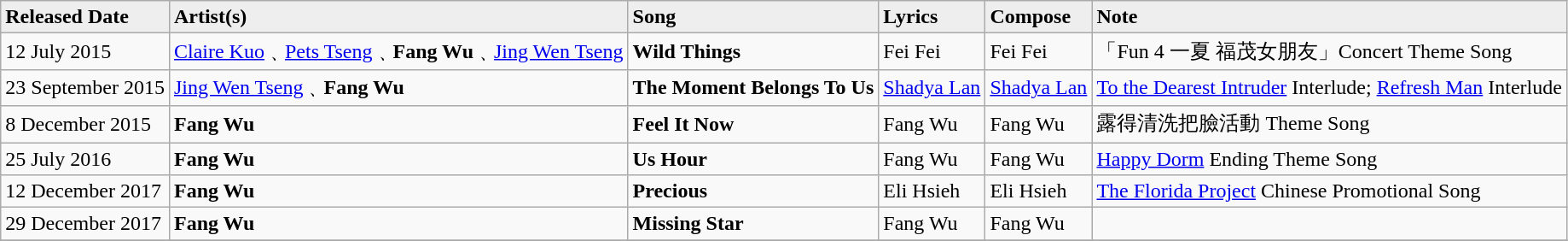<table class="wikitable">
<tr bgcolor="#EEEEEE" style="font-weight:bold;">
<td>Released Date</td>
<td>Artist(s)</td>
<td>Song</td>
<td>Lyrics</td>
<td>Compose</td>
<td>Note</td>
</tr>
<tr>
<td>12 July 2015</td>
<td><a href='#'>Claire Kuo</a>﹑<a href='#'>Pets Tseng</a>﹑<strong>Fang Wu</strong>﹑<a href='#'>Jing Wen Tseng</a></td>
<td><strong>Wild Things</strong></td>
<td>Fei Fei</td>
<td>Fei Fei</td>
<td>「Fun 4 一夏 福茂女朋友」Concert Theme Song</td>
</tr>
<tr>
<td>23 September 2015</td>
<td><a href='#'>Jing Wen Tseng</a>﹑<strong>Fang Wu</strong></td>
<td><strong>The Moment Belongs To Us</strong></td>
<td><a href='#'>Shadya Lan</a></td>
<td><a href='#'>Shadya Lan</a></td>
<td><a href='#'>To the Dearest Intruder</a> Interlude; <a href='#'>Refresh Man</a> Interlude</td>
</tr>
<tr>
<td>8 December 2015</td>
<td><strong>Fang Wu</strong></td>
<td><strong>Feel It Now</strong></td>
<td>Fang Wu</td>
<td>Fang Wu</td>
<td>露得清洗把臉活動 Theme Song</td>
</tr>
<tr>
<td>25 July 2016</td>
<td><strong>Fang Wu</strong></td>
<td><strong>Us Hour</strong></td>
<td>Fang Wu</td>
<td>Fang Wu</td>
<td><a href='#'>Happy Dorm</a> Ending Theme Song</td>
</tr>
<tr>
<td>12 December 2017</td>
<td><strong>Fang Wu</strong></td>
<td><strong>Precious</strong></td>
<td>Eli Hsieh</td>
<td>Eli Hsieh</td>
<td><a href='#'>The Florida Project</a> Chinese Promotional Song</td>
</tr>
<tr>
<td>29 December 2017</td>
<td><strong>Fang Wu</strong></td>
<td><strong>Missing Star</strong></td>
<td>Fang Wu</td>
<td>Fang Wu</td>
<td></td>
</tr>
<tr>
</tr>
</table>
